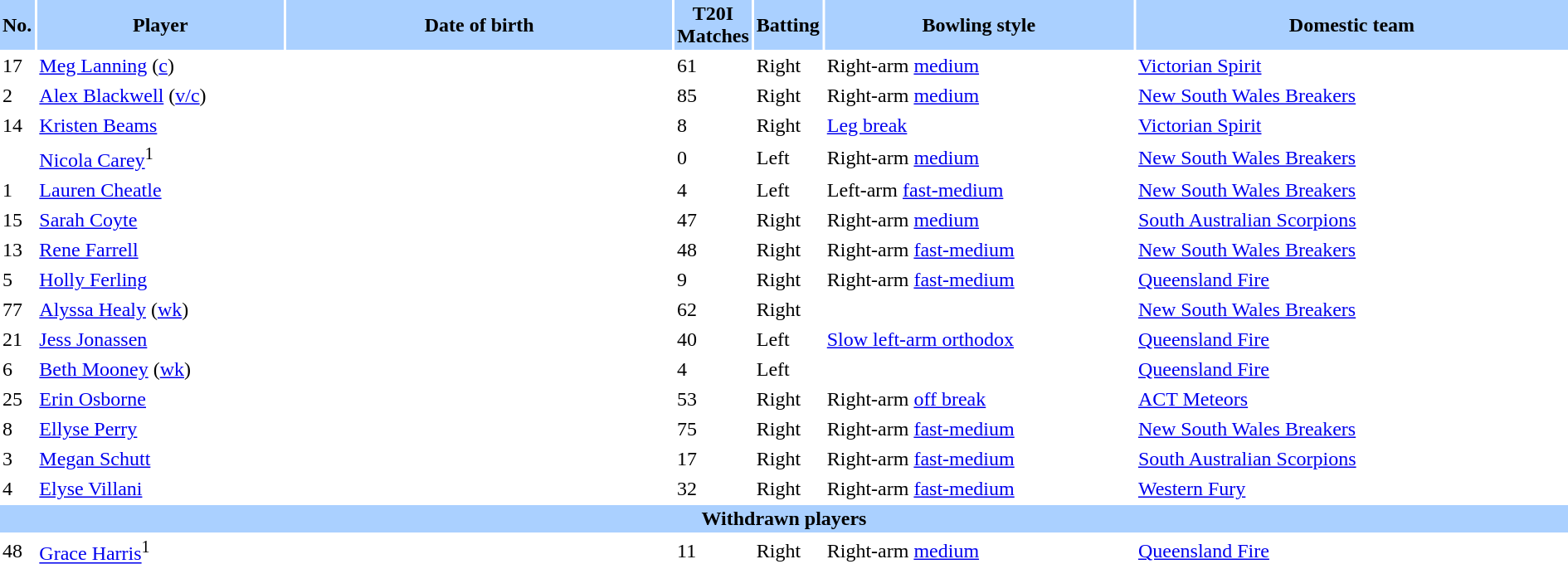<table class="sortable" style="width:100%;" border="0" cellspacing="2" cellpadding="2">
<tr style="background:#aad0ff;">
<th width=2%>No.</th>
<th width=16%>Player</th>
<th width=25%>Date of birth</th>
<th width=2%>T20I Matches</th>
<th width=3%>Batting</th>
<th width=20%>Bowling style</th>
<th width=28%>Domestic team</th>
</tr>
<tr>
<td>17</td>
<td><a href='#'>Meg Lanning</a> (<a href='#'>c</a>)</td>
<td></td>
<td>61</td>
<td>Right</td>
<td>Right-arm <a href='#'>medium</a></td>
<td> <a href='#'>Victorian Spirit</a></td>
</tr>
<tr>
<td>2</td>
<td><a href='#'>Alex Blackwell</a> (<a href='#'>v/c</a>)</td>
<td></td>
<td>85</td>
<td>Right</td>
<td>Right-arm <a href='#'>medium</a></td>
<td> <a href='#'>New South Wales Breakers</a></td>
</tr>
<tr>
<td>14</td>
<td><a href='#'>Kristen Beams</a></td>
<td></td>
<td>8</td>
<td>Right</td>
<td><a href='#'>Leg break</a></td>
<td> <a href='#'>Victorian Spirit</a></td>
</tr>
<tr>
<td></td>
<td><a href='#'>Nicola Carey</a><sup>1</sup></td>
<td></td>
<td>0</td>
<td>Left</td>
<td>Right-arm <a href='#'>medium</a></td>
<td> <a href='#'>New South Wales Breakers</a></td>
</tr>
<tr>
<td>1</td>
<td><a href='#'>Lauren Cheatle</a></td>
<td></td>
<td>4</td>
<td>Left</td>
<td>Left-arm <a href='#'>fast-medium</a></td>
<td> <a href='#'>New South Wales Breakers</a></td>
</tr>
<tr>
<td>15</td>
<td><a href='#'>Sarah Coyte</a></td>
<td></td>
<td>47</td>
<td>Right</td>
<td>Right-arm <a href='#'>medium</a></td>
<td> <a href='#'>South Australian Scorpions</a></td>
</tr>
<tr>
<td>13</td>
<td><a href='#'>Rene Farrell</a></td>
<td></td>
<td>48</td>
<td>Right</td>
<td>Right-arm <a href='#'>fast-medium</a></td>
<td> <a href='#'>New South Wales Breakers</a></td>
</tr>
<tr>
<td>5</td>
<td><a href='#'>Holly Ferling</a></td>
<td></td>
<td>9</td>
<td>Right</td>
<td>Right-arm <a href='#'>fast-medium</a></td>
<td> <a href='#'>Queensland Fire</a></td>
</tr>
<tr>
<td>77</td>
<td><a href='#'>Alyssa Healy</a> (<a href='#'>wk</a>)</td>
<td></td>
<td>62</td>
<td>Right</td>
<td></td>
<td> <a href='#'>New South Wales Breakers</a></td>
</tr>
<tr>
<td>21</td>
<td><a href='#'>Jess Jonassen</a></td>
<td></td>
<td>40</td>
<td>Left</td>
<td><a href='#'>Slow left-arm orthodox</a></td>
<td> <a href='#'>Queensland Fire</a></td>
</tr>
<tr>
<td>6</td>
<td><a href='#'>Beth Mooney</a> (<a href='#'>wk</a>)</td>
<td></td>
<td>4</td>
<td>Left</td>
<td></td>
<td> <a href='#'>Queensland Fire</a></td>
</tr>
<tr>
<td>25</td>
<td><a href='#'>Erin Osborne</a></td>
<td></td>
<td>53</td>
<td>Right</td>
<td>Right-arm <a href='#'>off break</a></td>
<td> <a href='#'>ACT Meteors</a></td>
</tr>
<tr>
<td>8</td>
<td><a href='#'>Ellyse Perry</a></td>
<td></td>
<td>75</td>
<td>Right</td>
<td>Right-arm <a href='#'>fast-medium</a></td>
<td> <a href='#'>New South Wales Breakers</a></td>
</tr>
<tr>
<td>3</td>
<td><a href='#'>Megan Schutt</a></td>
<td></td>
<td>17</td>
<td>Right</td>
<td>Right-arm <a href='#'>fast-medium</a></td>
<td> <a href='#'>South Australian Scorpions</a></td>
</tr>
<tr>
<td>4</td>
<td><a href='#'>Elyse Villani</a></td>
<td></td>
<td>32</td>
<td>Right</td>
<td>Right-arm <a href='#'>fast-medium</a></td>
<td> <a href='#'>Western Fury</a></td>
</tr>
<tr class=sortbottom style="background:#aad0ff;">
<th colspan=7>Withdrawn players</th>
</tr>
<tr class=sortbottom>
<td>48</td>
<td><a href='#'>Grace Harris</a><sup>1</sup></td>
<td></td>
<td>11</td>
<td>Right</td>
<td>Right-arm <a href='#'>medium</a></td>
<td> <a href='#'>Queensland Fire</a></td>
</tr>
</table>
